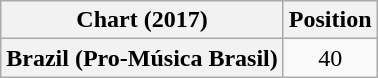<table class="wikitable plainrowheaders">
<tr>
<th scope="col">Chart (2017)</th>
<th scope="col">Position</th>
</tr>
<tr>
<th scope="row">Brazil (Pro-Música Brasil)</th>
<td style="text-align:center;">40</td>
</tr>
</table>
